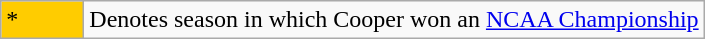<table class="wikitable">
<tr>
<td style="background:#ffcc00; width:3em;">*</td>
<td>Denotes season in which Cooper won an <a href='#'>NCAA Championship</a></td>
</tr>
</table>
